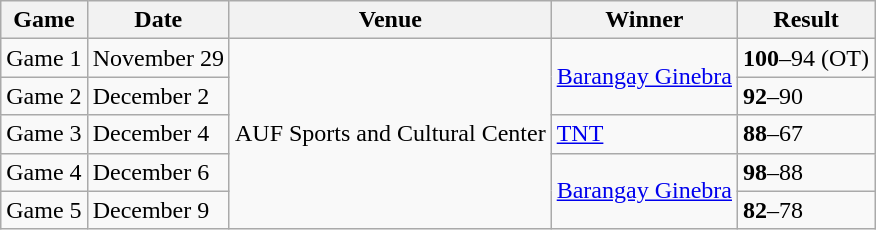<table class="wikitable">
<tr>
<th>Game</th>
<th>Date</th>
<th>Venue</th>
<th>Winner</th>
<th>Result</th>
</tr>
<tr>
<td>Game 1</td>
<td>November 29</td>
<td rowspan=5>AUF Sports and Cultural Center</td>
<td rowspan=2><a href='#'>Barangay Ginebra</a></td>
<td><strong>100</strong>–94 (OT)</td>
</tr>
<tr>
<td>Game 2</td>
<td>December 2</td>
<td><strong>92</strong>–90</td>
</tr>
<tr>
<td>Game 3</td>
<td>December 4</td>
<td><a href='#'>TNT</a></td>
<td><strong>88</strong>–67</td>
</tr>
<tr>
<td>Game 4</td>
<td>December 6</td>
<td rowspan=2><a href='#'>Barangay Ginebra</a></td>
<td><strong>98</strong>–88</td>
</tr>
<tr>
<td>Game 5</td>
<td>December 9</td>
<td><strong>82</strong>–78</td>
</tr>
</table>
